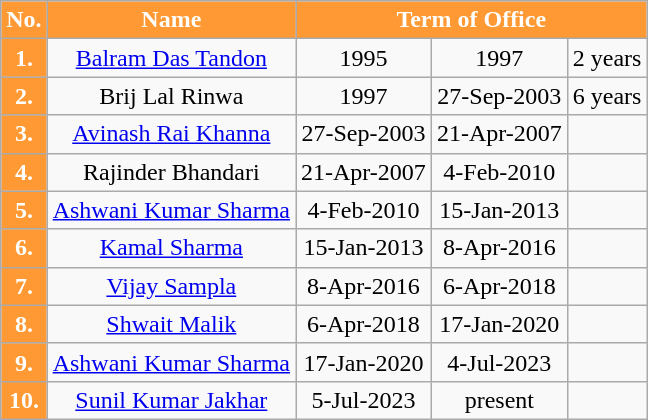<table class="wikitable" style="font-size: x-big;">
<tr>
<th style="background-color:#FF9933; color:white">No.</th>
<th style="background-color:#FF9933; color:white">Name</th>
<th colspan="3" style="background-color:#FF9933; color:white">Term of Office</th>
</tr>
<tr style="text-align:center;">
<th style="background-color:#FF9933; color:white">1.</th>
<td><a href='#'>Balram Das Tandon</a></td>
<td>1995</td>
<td>1997</td>
<td>2 years</td>
</tr>
<tr style="text-align:center;">
<th style="background-color:#FF9933; color:white">2.</th>
<td>Brij Lal Rinwa</td>
<td>1997</td>
<td>27-Sep-2003</td>
<td>6 years</td>
</tr>
<tr style="text-align:center;">
<th style="background-color:#FF9933; color:white">3.</th>
<td><a href='#'>Avinash Rai Khanna</a></td>
<td>27-Sep-2003</td>
<td>21-Apr-2007</td>
<td></td>
</tr>
<tr style="text-align:center;">
<th style="background-color:#FF9933; color:white">4.</th>
<td>Rajinder Bhandari</td>
<td>21-Apr-2007</td>
<td>4-Feb-2010</td>
<td></td>
</tr>
<tr style="text-align:center;">
<th style="background-color:#FF9933; color:white">5.</th>
<td><a href='#'>Ashwani Kumar Sharma</a></td>
<td>4-Feb-2010</td>
<td>15-Jan-2013</td>
<td></td>
</tr>
<tr style="text-align:center;">
<th style="background-color:#FF9933; color:white">6.</th>
<td><a href='#'>Kamal Sharma</a></td>
<td>15-Jan-2013</td>
<td>8-Apr-2016</td>
<td></td>
</tr>
<tr style="text-align:center;">
<th style="background-color:#FF9933; color:white">7.</th>
<td><a href='#'>Vijay Sampla</a></td>
<td>8-Apr-2016</td>
<td>6-Apr-2018</td>
<td></td>
</tr>
<tr style="text-align:center;">
<th style="background-color:#FF9933; color:white">8.</th>
<td><a href='#'>Shwait Malik</a></td>
<td>6-Apr-2018</td>
<td>17-Jan-2020</td>
<td></td>
</tr>
<tr style="text-align:center;">
<th style="background-color:#FF9933; color:white">9.</th>
<td><a href='#'>Ashwani Kumar Sharma</a></td>
<td>17-Jan-2020</td>
<td>4-Jul-2023</td>
<td></td>
</tr>
<tr style="text-align:center;">
<th style="background-color:#FF9933; color:white">10.</th>
<td><a href='#'>Sunil Kumar Jakhar</a></td>
<td>5-Jul-2023</td>
<td>present</td>
<td></td>
</tr>
</table>
